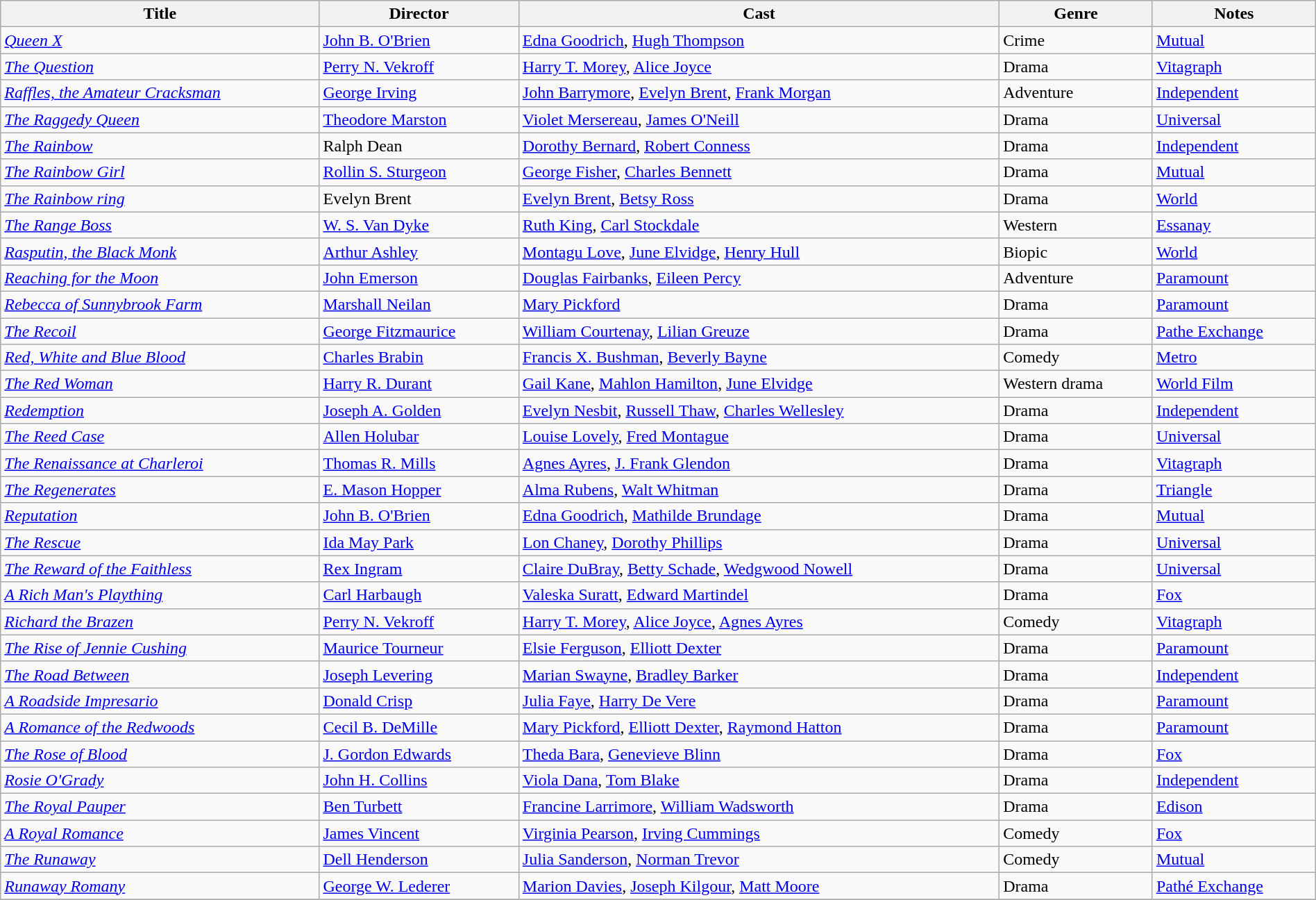<table class="wikitable" width= "100%">
<tr>
<th>Title</th>
<th>Director</th>
<th>Cast</th>
<th>Genre</th>
<th>Notes</th>
</tr>
<tr>
<td><em><a href='#'>Queen X</a></em></td>
<td><a href='#'>John B. O'Brien</a></td>
<td><a href='#'>Edna Goodrich</a>, <a href='#'>Hugh Thompson</a></td>
<td>Crime</td>
<td><a href='#'>Mutual</a></td>
</tr>
<tr>
<td><em><a href='#'>The Question</a></em></td>
<td><a href='#'>Perry N. Vekroff</a></td>
<td><a href='#'>Harry T. Morey</a>, <a href='#'>Alice Joyce</a></td>
<td>Drama</td>
<td><a href='#'>Vitagraph</a></td>
</tr>
<tr>
<td><em><a href='#'>Raffles, the Amateur Cracksman</a></em></td>
<td><a href='#'>George Irving</a></td>
<td><a href='#'>John Barrymore</a>, <a href='#'>Evelyn Brent</a>, <a href='#'>Frank Morgan</a></td>
<td>Adventure</td>
<td><a href='#'>Independent</a></td>
</tr>
<tr>
<td><em><a href='#'>The Raggedy Queen</a></em></td>
<td><a href='#'>Theodore Marston</a></td>
<td><a href='#'>Violet Mersereau</a>, <a href='#'>James O'Neill</a></td>
<td>Drama</td>
<td><a href='#'>Universal</a></td>
</tr>
<tr>
<td><em><a href='#'>The Rainbow</a></em></td>
<td>Ralph Dean</td>
<td><a href='#'>Dorothy Bernard</a>, <a href='#'>Robert Conness</a></td>
<td>Drama</td>
<td><a href='#'>Independent</a></td>
</tr>
<tr>
<td><em><a href='#'>The Rainbow Girl</a></em></td>
<td><a href='#'>Rollin S. Sturgeon</a></td>
<td><a href='#'>George Fisher</a>, <a href='#'>Charles Bennett</a></td>
<td>Drama</td>
<td><a href='#'>Mutual</a></td>
</tr>
<tr>
<td><em><a href='#'>The Rainbow ring</a></em></td>
<td>Evelyn Brent</td>
<td><a href='#'>Evelyn Brent</a>, <a href='#'>Betsy Ross</a></td>
<td>Drama</td>
<td><a href='#'>World</a></td>
</tr>
<tr>
<td><em><a href='#'>The Range Boss</a></em></td>
<td><a href='#'>W. S. Van Dyke</a></td>
<td><a href='#'>Ruth King</a>, <a href='#'>Carl Stockdale</a></td>
<td>Western</td>
<td><a href='#'>Essanay</a></td>
</tr>
<tr>
<td><em><a href='#'>Rasputin, the Black Monk</a></em></td>
<td><a href='#'>Arthur Ashley</a></td>
<td><a href='#'>Montagu Love</a>, <a href='#'>June Elvidge</a>, <a href='#'>Henry Hull</a></td>
<td>Biopic</td>
<td><a href='#'>World</a></td>
</tr>
<tr>
<td><em><a href='#'>Reaching for the Moon</a></em></td>
<td><a href='#'>John Emerson</a></td>
<td><a href='#'>Douglas Fairbanks</a>, <a href='#'>Eileen Percy</a></td>
<td>Adventure</td>
<td><a href='#'>Paramount</a></td>
</tr>
<tr>
<td><em><a href='#'>Rebecca of Sunnybrook Farm</a></em></td>
<td><a href='#'>Marshall Neilan</a></td>
<td><a href='#'>Mary Pickford</a></td>
<td>Drama</td>
<td><a href='#'>Paramount</a></td>
</tr>
<tr>
<td><em><a href='#'>The Recoil</a></em></td>
<td><a href='#'>George Fitzmaurice</a></td>
<td><a href='#'>William Courtenay</a>, <a href='#'>Lilian Greuze</a></td>
<td>Drama</td>
<td><a href='#'>Pathe Exchange</a></td>
</tr>
<tr>
<td><em><a href='#'>Red, White and Blue Blood</a></em></td>
<td><a href='#'>Charles Brabin</a></td>
<td><a href='#'>Francis X. Bushman</a>, <a href='#'>Beverly Bayne</a></td>
<td>Comedy</td>
<td><a href='#'>Metro</a></td>
</tr>
<tr>
<td><em><a href='#'>The Red Woman</a></em></td>
<td><a href='#'>Harry R. Durant</a></td>
<td><a href='#'>Gail Kane</a>, <a href='#'>Mahlon Hamilton</a>, <a href='#'>June Elvidge</a></td>
<td>Western drama</td>
<td><a href='#'>World Film</a></td>
</tr>
<tr>
<td><em><a href='#'>Redemption</a></em></td>
<td><a href='#'>Joseph A. Golden</a></td>
<td><a href='#'>Evelyn Nesbit</a>, <a href='#'>Russell Thaw</a>, <a href='#'>Charles Wellesley</a></td>
<td>Drama</td>
<td><a href='#'>Independent</a></td>
</tr>
<tr>
<td><em><a href='#'>The Reed Case</a></em></td>
<td><a href='#'>Allen Holubar</a></td>
<td><a href='#'>Louise Lovely</a>, <a href='#'>Fred Montague</a></td>
<td>Drama</td>
<td><a href='#'>Universal</a></td>
</tr>
<tr>
<td><em><a href='#'>The Renaissance at Charleroi</a></em></td>
<td><a href='#'>Thomas R. Mills</a></td>
<td><a href='#'>Agnes Ayres</a>, <a href='#'>J. Frank Glendon</a></td>
<td>Drama</td>
<td><a href='#'>Vitagraph</a></td>
</tr>
<tr>
<td><em><a href='#'>The Regenerates</a></em></td>
<td><a href='#'>E. Mason Hopper</a></td>
<td><a href='#'>Alma Rubens</a>, <a href='#'>Walt Whitman</a></td>
<td>Drama</td>
<td><a href='#'>Triangle</a></td>
</tr>
<tr>
<td><em><a href='#'>Reputation</a></em></td>
<td><a href='#'>John B. O'Brien</a></td>
<td><a href='#'>Edna Goodrich</a>, <a href='#'>Mathilde Brundage</a></td>
<td>Drama</td>
<td><a href='#'>Mutual</a></td>
</tr>
<tr>
<td><em><a href='#'>The Rescue</a></em></td>
<td><a href='#'>Ida May Park</a></td>
<td><a href='#'>Lon Chaney</a>, <a href='#'>Dorothy Phillips</a></td>
<td>Drama</td>
<td><a href='#'>Universal</a></td>
</tr>
<tr>
<td><em><a href='#'>The Reward of the Faithless</a></em></td>
<td><a href='#'>Rex Ingram</a></td>
<td><a href='#'>Claire DuBray</a>, <a href='#'>Betty Schade</a>, <a href='#'>Wedgwood Nowell</a></td>
<td>Drama</td>
<td><a href='#'>Universal</a></td>
</tr>
<tr>
<td><em><a href='#'>A Rich Man's Plaything</a></em></td>
<td><a href='#'>Carl Harbaugh</a></td>
<td><a href='#'>Valeska Suratt</a>, <a href='#'>Edward Martindel</a></td>
<td>Drama</td>
<td><a href='#'>Fox</a></td>
</tr>
<tr>
<td><em><a href='#'>Richard the Brazen</a></em></td>
<td><a href='#'>Perry N. Vekroff</a></td>
<td><a href='#'>Harry T. Morey</a>, <a href='#'>Alice Joyce</a>, <a href='#'>Agnes Ayres</a></td>
<td>Comedy</td>
<td><a href='#'>Vitagraph</a></td>
</tr>
<tr>
<td><em><a href='#'>The Rise of Jennie Cushing</a></em></td>
<td><a href='#'>Maurice Tourneur</a></td>
<td><a href='#'>Elsie Ferguson</a>, <a href='#'>Elliott Dexter</a></td>
<td>Drama</td>
<td><a href='#'>Paramount</a></td>
</tr>
<tr>
<td><em><a href='#'>The Road Between</a></em></td>
<td><a href='#'>Joseph Levering</a></td>
<td><a href='#'>Marian Swayne</a>, <a href='#'>Bradley Barker</a></td>
<td>Drama</td>
<td><a href='#'>Independent</a></td>
</tr>
<tr>
<td><em><a href='#'>A Roadside Impresario</a></em></td>
<td><a href='#'>Donald Crisp</a></td>
<td><a href='#'>Julia Faye</a>, <a href='#'>Harry De Vere</a></td>
<td>Drama</td>
<td><a href='#'>Paramount</a></td>
</tr>
<tr>
<td><em><a href='#'>A Romance of the Redwoods</a></em></td>
<td><a href='#'>Cecil B. DeMille</a></td>
<td><a href='#'>Mary Pickford</a>, <a href='#'>Elliott Dexter</a>, <a href='#'>Raymond Hatton</a></td>
<td>Drama</td>
<td><a href='#'>Paramount</a></td>
</tr>
<tr>
<td><em><a href='#'>The Rose of Blood</a></em></td>
<td><a href='#'>J. Gordon Edwards</a></td>
<td><a href='#'>Theda Bara</a>, <a href='#'>Genevieve Blinn</a></td>
<td>Drama</td>
<td><a href='#'>Fox</a></td>
</tr>
<tr>
<td><em><a href='#'>Rosie O'Grady</a></em></td>
<td><a href='#'>John H. Collins</a></td>
<td><a href='#'>Viola Dana</a>, <a href='#'>Tom Blake</a></td>
<td>Drama</td>
<td><a href='#'>Independent</a></td>
</tr>
<tr>
<td><em><a href='#'>The Royal Pauper</a></em></td>
<td><a href='#'>Ben Turbett</a></td>
<td><a href='#'>Francine Larrimore</a>, <a href='#'>William Wadsworth</a></td>
<td>Drama</td>
<td><a href='#'>Edison</a></td>
</tr>
<tr>
<td><em><a href='#'>A Royal Romance</a></em></td>
<td><a href='#'>James Vincent</a></td>
<td><a href='#'>Virginia Pearson</a>, <a href='#'>Irving Cummings</a></td>
<td>Comedy</td>
<td><a href='#'>Fox</a></td>
</tr>
<tr>
<td><em><a href='#'>The Runaway</a></em></td>
<td><a href='#'>Dell Henderson</a></td>
<td><a href='#'>Julia Sanderson</a>, <a href='#'>Norman Trevor</a></td>
<td>Comedy</td>
<td><a href='#'>Mutual</a></td>
</tr>
<tr>
<td><em><a href='#'>Runaway Romany</a></em></td>
<td><a href='#'>George W. Lederer</a></td>
<td><a href='#'>Marion Davies</a>, <a href='#'>Joseph Kilgour</a>, <a href='#'>Matt Moore</a></td>
<td>Drama</td>
<td><a href='#'>Pathé Exchange</a></td>
</tr>
<tr>
</tr>
</table>
